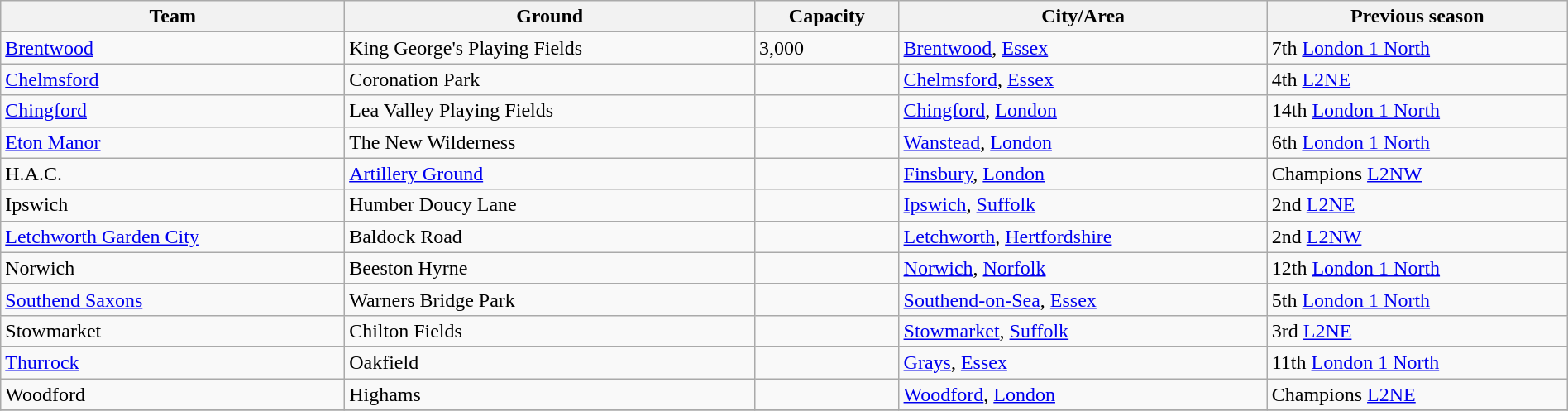<table class="wikitable sortable" width=100%>
<tr>
<th>Team</th>
<th>Ground</th>
<th>Capacity</th>
<th>City/Area</th>
<th>Previous season</th>
</tr>
<tr>
<td><a href='#'>Brentwood</a></td>
<td>King George's Playing Fields</td>
<td>3,000</td>
<td><a href='#'>Brentwood</a>, <a href='#'>Essex</a></td>
<td>7th <a href='#'>London 1 North</a></td>
</tr>
<tr>
<td><a href='#'>Chelmsford</a></td>
<td>Coronation Park</td>
<td></td>
<td><a href='#'>Chelmsford</a>, <a href='#'>Essex</a></td>
<td>4th <a href='#'>L2NE</a></td>
</tr>
<tr>
<td><a href='#'>Chingford</a></td>
<td>Lea Valley Playing Fields</td>
<td></td>
<td><a href='#'>Chingford</a>, <a href='#'>London</a></td>
<td>14th <a href='#'>London 1 North</a></td>
</tr>
<tr>
<td><a href='#'>Eton Manor</a></td>
<td>The New Wilderness</td>
<td></td>
<td><a href='#'>Wanstead</a>, <a href='#'>London</a></td>
<td>6th <a href='#'>London 1 North</a></td>
</tr>
<tr>
<td>H.A.C.</td>
<td><a href='#'>Artillery Ground</a></td>
<td></td>
<td><a href='#'>Finsbury</a>, <a href='#'>London</a></td>
<td>Champions <a href='#'>L2NW</a></td>
</tr>
<tr>
<td>Ipswich</td>
<td>Humber Doucy Lane</td>
<td></td>
<td><a href='#'>Ipswich</a>, <a href='#'>Suffolk</a></td>
<td>2nd <a href='#'>L2NE</a></td>
</tr>
<tr>
<td><a href='#'>Letchworth Garden City</a></td>
<td>Baldock Road</td>
<td></td>
<td><a href='#'>Letchworth</a>, <a href='#'>Hertfordshire</a></td>
<td>2nd <a href='#'>L2NW</a></td>
</tr>
<tr>
<td>Norwich</td>
<td>Beeston Hyrne</td>
<td></td>
<td><a href='#'>Norwich</a>, <a href='#'>Norfolk</a></td>
<td>12th <a href='#'>London 1 North</a></td>
</tr>
<tr>
<td><a href='#'>Southend Saxons</a></td>
<td>Warners Bridge Park</td>
<td></td>
<td><a href='#'>Southend-on-Sea</a>, <a href='#'>Essex</a></td>
<td>5th <a href='#'>London 1 North</a></td>
</tr>
<tr>
<td>Stowmarket</td>
<td>Chilton Fields</td>
<td></td>
<td><a href='#'>Stowmarket</a>, <a href='#'>Suffolk</a></td>
<td>3rd <a href='#'>L2NE</a></td>
</tr>
<tr>
<td><a href='#'>Thurrock</a></td>
<td>Oakfield</td>
<td></td>
<td><a href='#'>Grays</a>, <a href='#'>Essex</a></td>
<td>11th <a href='#'>London 1 North</a></td>
</tr>
<tr>
<td>Woodford</td>
<td>Highams</td>
<td></td>
<td><a href='#'>Woodford</a>, <a href='#'>London</a></td>
<td>Champions <a href='#'>L2NE</a></td>
</tr>
<tr>
</tr>
</table>
